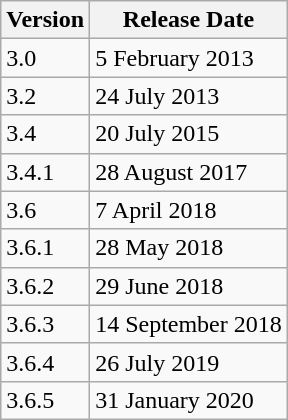<table class="wikitable">
<tr>
<th>Version</th>
<th>Release Date</th>
</tr>
<tr>
<td>3.0</td>
<td>5 February 2013</td>
</tr>
<tr>
<td>3.2</td>
<td>24 July 2013</td>
</tr>
<tr>
<td>3.4</td>
<td>20 July 2015</td>
</tr>
<tr>
<td>3.4.1</td>
<td>28 August 2017</td>
</tr>
<tr>
<td>3.6</td>
<td>7 April 2018</td>
</tr>
<tr>
<td>3.6.1</td>
<td>28 May 2018</td>
</tr>
<tr>
<td>3.6.2</td>
<td>29 June 2018</td>
</tr>
<tr>
<td>3.6.3</td>
<td>14 September 2018</td>
</tr>
<tr>
<td>3.6.4</td>
<td>26 July 2019</td>
</tr>
<tr>
<td>3.6.5</td>
<td>31 January 2020</td>
</tr>
</table>
